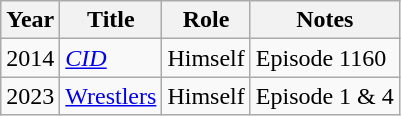<table class="wikitable sortable" summary="List of Television appearances and roles">
<tr>
<th>Year</th>
<th>Title</th>
<th>Role</th>
<th class="unsortable">Notes</th>
</tr>
<tr>
<td>2014</td>
<td><em><a href='#'>CID</a></em></td>
<td>Himself</td>
<td>Episode 1160</td>
</tr>
<tr>
<td>2023</td>
<td><a href='#'>Wrestlers</a></td>
<td>Himself</td>
<td>Episode 1 & 4</td>
</tr>
</table>
